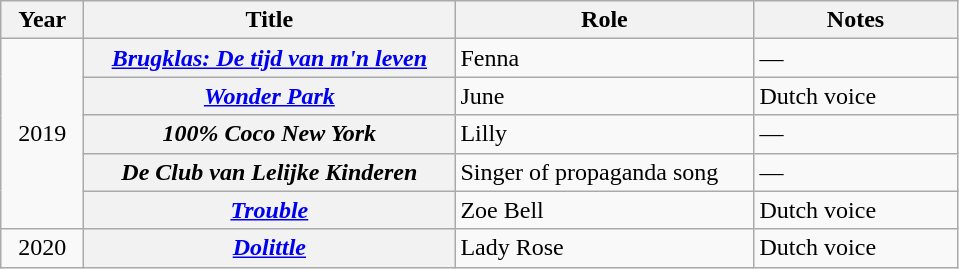<table class="wikitable plainrowheaders sortable" style="margin-right: 0;">
<tr>
<th scope="col" style="width:3em; align:center;">Year</th>
<th scope="col" style="width:15em;">Title</th>
<th scope="col" style="width:12em;">Role</th>
<th scope="col" style="width:8em;">Notes</th>
</tr>
<tr>
<td rowspan="5" style="text-align:center;">2019</td>
<th scope="row"><em><a href='#'>Brugklas: De tijd van m'n leven</a></em></th>
<td>Fenna</td>
<td>—</td>
</tr>
<tr>
<th scope="row"><em><a href='#'>Wonder Park</a></em></th>
<td>June</td>
<td>Dutch voice</td>
</tr>
<tr>
<th scope="row"><em>100% Coco New York</em></th>
<td>Lilly</td>
<td>—</td>
</tr>
<tr>
<th scope="row"><em>De Club van Lelijke Kinderen</em></th>
<td>Singer of propaganda song</td>
<td>—</td>
</tr>
<tr>
<th scope="row"><em><a href='#'>Trouble</a></em></th>
<td>Zoe Bell</td>
<td>Dutch voice</td>
</tr>
<tr>
<td style="text-align:center;">2020</td>
<th scope="row"><em><a href='#'>Dolittle</a></em></th>
<td>Lady Rose</td>
<td>Dutch voice</td>
</tr>
</table>
